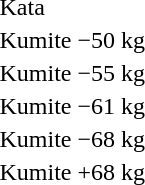<table>
<tr>
<td rowspan=2>Kata</td>
<td rowspan=2></td>
<td rowspan=2></td>
<td></td>
</tr>
<tr>
<td></td>
</tr>
<tr>
<td rowspan=2>Kumite −50 kg</td>
<td rowspan=2></td>
<td rowspan=2></td>
<td></td>
</tr>
<tr>
<td></td>
</tr>
<tr>
<td rowspan=2>Kumite −55 kg</td>
<td rowspan=2></td>
<td rowspan=2></td>
<td></td>
</tr>
<tr>
<td></td>
</tr>
<tr>
<td rowspan=2>Kumite −61 kg</td>
<td rowspan=2></td>
<td rowspan=2></td>
<td></td>
</tr>
<tr>
<td></td>
</tr>
<tr>
<td rowspan=2>Kumite −68 kg</td>
<td rowspan=2></td>
<td rowspan=2></td>
<td></td>
</tr>
<tr>
<td></td>
</tr>
<tr>
<td rowspan=2>Kumite +68 kg</td>
<td rowspan=2></td>
<td rowspan=2></td>
<td></td>
</tr>
<tr>
<td></td>
</tr>
</table>
